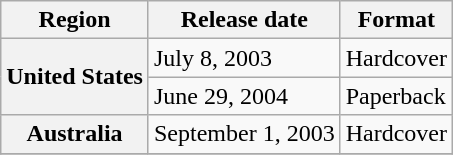<table class="wikitable plainrowheaders">
<tr>
<th scope="col">Region</th>
<th scope="col">Release date</th>
<th scope="col">Format</th>
</tr>
<tr>
<th scope="row" rowspan="2">United States</th>
<td>July 8, 2003</td>
<td>Hardcover</td>
</tr>
<tr>
<td>June 29, 2004</td>
<td>Paperback</td>
</tr>
<tr>
<th scope="row" rowspan="1">Australia</th>
<td>September 1, 2003</td>
<td>Hardcover</td>
</tr>
<tr>
</tr>
</table>
